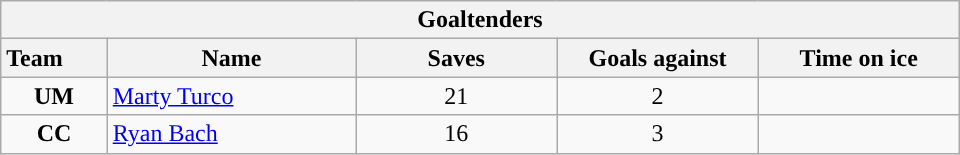<table class="wikitable" style="width:40em; text-align:right;">
<tr>
<th colspan=5>Goaltenders</th>
</tr>
<tr>
<th style="width:4em; text-align:left;">Team</th>
<th style="width:10em;">Name</th>
<th style="width:8em;">Saves</th>
<th style="width:8em;">Goals against</th>
<th style="width:8em;">Time on ice</th>
</tr>
<tr>
<td align=center><strong>UM</strong></td>
<td style="text-align:left;"><a href='#'>Marty Turco</a></td>
<td align=center>21</td>
<td align=center>2</td>
<td align=center></td>
</tr>
<tr>
<td align=center><strong>CC</strong></td>
<td style="text-align:left;"><a href='#'>Ryan Bach</a></td>
<td align=center>16</td>
<td align=center>3</td>
<td align=center></td>
</tr>
</table>
